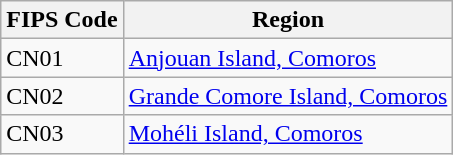<table class="wikitable">
<tr>
<th>FIPS Code</th>
<th>Region</th>
</tr>
<tr>
<td>CN01</td>
<td><a href='#'>Anjouan Island, Comoros</a></td>
</tr>
<tr>
<td>CN02</td>
<td><a href='#'>Grande Comore Island, Comoros</a></td>
</tr>
<tr>
<td>CN03</td>
<td><a href='#'>Mohéli Island, Comoros</a></td>
</tr>
</table>
